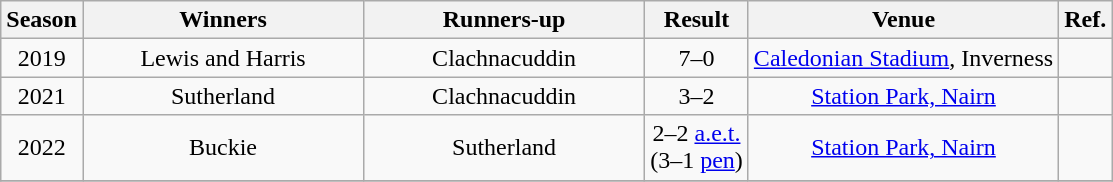<table class="wikitable sortable" style="text-align: center;">
<tr>
<th>Season</th>
<th scope="col" style="width: 180px;">Winners</th>
<th scope="col" style="width: 180px;">Runners-up</th>
<th>Result</th>
<th>Venue</th>
<th>Ref.</th>
</tr>
<tr>
<td>2019</td>
<td>Lewis and Harris</td>
<td>Clachnacuddin</td>
<td>7–0</td>
<td><a href='#'>Caledonian Stadium</a>, Inverness</td>
<td></td>
</tr>
<tr>
<td>2021</td>
<td>Sutherland</td>
<td>Clachnacuddin</td>
<td>3–2</td>
<td><a href='#'>Station Park, Nairn</a></td>
<td></td>
</tr>
<tr>
<td>2022</td>
<td>Buckie</td>
<td>Sutherland</td>
<td>2–2 <a href='#'>a.e.t.</a> <br> (3–1 <a href='#'>pen</a>)</td>
<td><a href='#'>Station Park, Nairn</a></td>
<td></td>
</tr>
<tr>
</tr>
</table>
